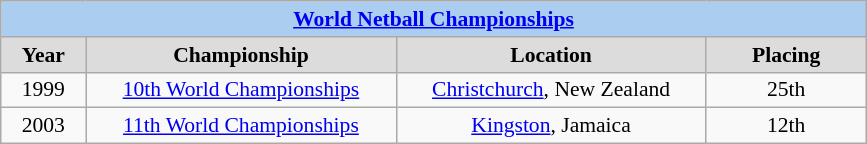<table class=wikitable style="text-align:center; font-size:90%">
<tr>
<th colspan=4 style=background:#ABCDEF><a href='#'>World Netball Championships</a></th>
</tr>
<tr>
<th width=50  style=background:gainsboro>Year</th>
<th width=200 style=background:gainsboro>Championship</th>
<th width=200 style=background:gainsboro>Location</th>
<th width=100 style=background:gainsboro>Placing</th>
</tr>
<tr>
<td>1999</td>
<td><a href='#'>10th World Championships</a></td>
<td><a href='#'>Christchurch</a>, New Zealand</td>
<td>25th</td>
</tr>
<tr>
<td>2003</td>
<td><a href='#'>11th World Championships</a></td>
<td><a href='#'>Kingston</a>, Jamaica</td>
<td>12th</td>
</tr>
</table>
